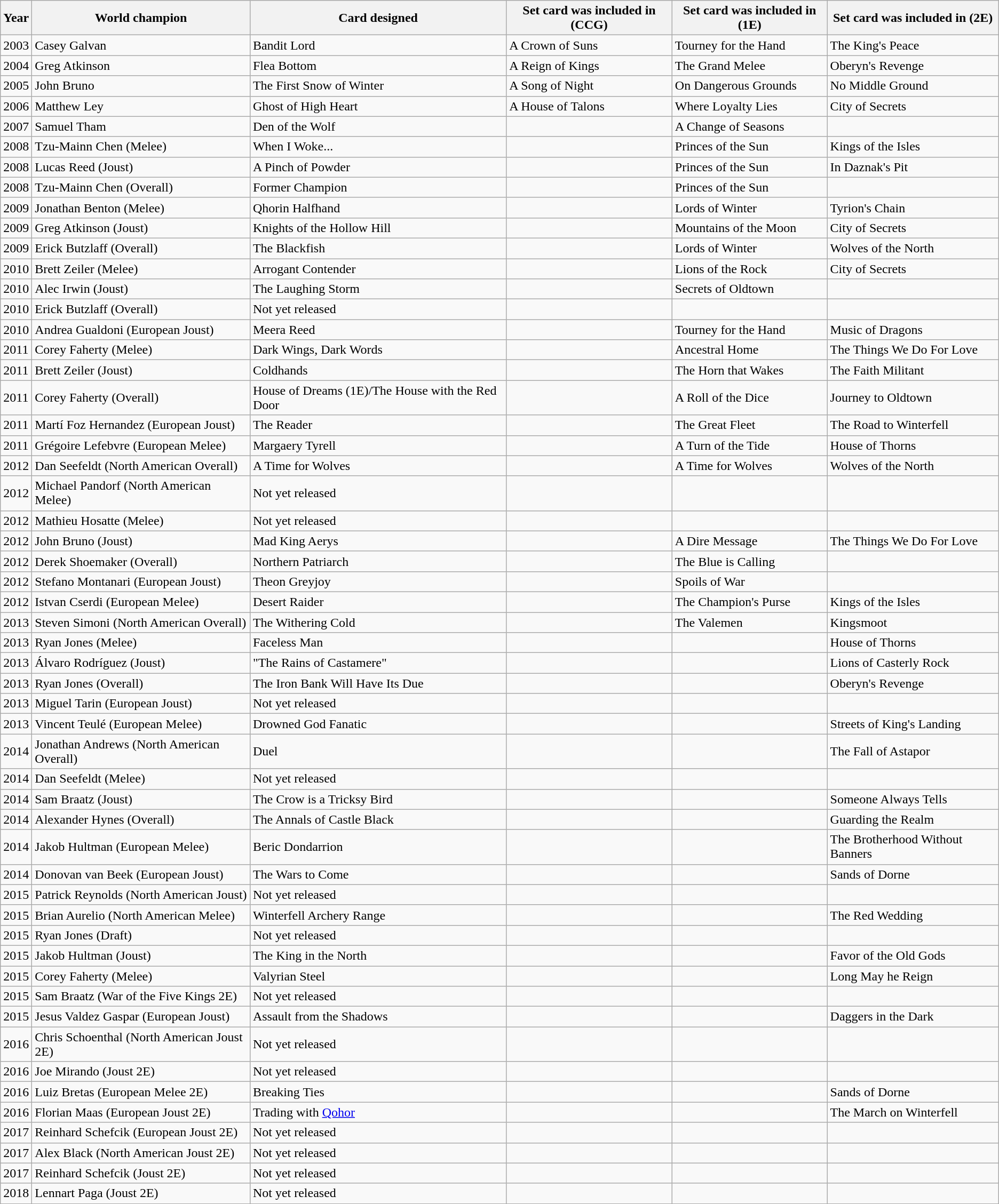<table class="wikitable">
<tr>
<th>Year</th>
<th>World champion</th>
<th>Card designed</th>
<th>Set card was included in (CCG)</th>
<th>Set card was included in (1E)</th>
<th>Set card was included in (2E)</th>
</tr>
<tr>
<td>2003</td>
<td>Casey Galvan</td>
<td>Bandit Lord</td>
<td>A Crown of Suns</td>
<td>Tourney for the Hand</td>
<td>The King's Peace</td>
</tr>
<tr>
<td>2004</td>
<td>Greg Atkinson</td>
<td>Flea Bottom</td>
<td>A Reign of Kings</td>
<td>The Grand Melee</td>
<td>Oberyn's Revenge</td>
</tr>
<tr>
<td>2005</td>
<td>John Bruno</td>
<td>The First Snow of Winter</td>
<td>A Song of Night</td>
<td>On Dangerous Grounds</td>
<td>No Middle Ground</td>
</tr>
<tr>
<td>2006</td>
<td>Matthew Ley</td>
<td>Ghost of High Heart</td>
<td>A House of Talons</td>
<td>Where Loyalty Lies</td>
<td>City of Secrets</td>
</tr>
<tr>
<td>2007</td>
<td>Samuel Tham</td>
<td>Den of the Wolf</td>
<td></td>
<td>A Change of Seasons</td>
<td></td>
</tr>
<tr>
<td>2008</td>
<td>Tzu-Mainn Chen (Melee)</td>
<td>When I Woke...</td>
<td></td>
<td>Princes of the Sun</td>
<td>Kings of the Isles</td>
</tr>
<tr>
<td>2008</td>
<td>Lucas Reed (Joust)</td>
<td>A Pinch of Powder</td>
<td></td>
<td>Princes of the Sun</td>
<td>In Daznak's Pit</td>
</tr>
<tr>
<td>2008</td>
<td>Tzu-Mainn Chen (Overall)</td>
<td>Former Champion</td>
<td></td>
<td>Princes of the Sun</td>
<td></td>
</tr>
<tr>
<td>2009</td>
<td>Jonathan Benton (Melee)</td>
<td>Qhorin Halfhand</td>
<td></td>
<td>Lords of Winter</td>
<td>Tyrion's Chain</td>
</tr>
<tr>
<td>2009</td>
<td>Greg Atkinson (Joust)</td>
<td>Knights of the Hollow Hill</td>
<td></td>
<td>Mountains of the Moon</td>
<td>City of Secrets</td>
</tr>
<tr>
<td>2009</td>
<td>Erick Butzlaff (Overall)</td>
<td>The Blackfish</td>
<td></td>
<td>Lords of Winter</td>
<td>Wolves of the North</td>
</tr>
<tr>
<td>2010</td>
<td>Brett Zeiler (Melee)</td>
<td>Arrogant Contender</td>
<td></td>
<td>Lions of the Rock</td>
<td>City of Secrets</td>
</tr>
<tr>
<td>2010</td>
<td>Alec Irwin (Joust)</td>
<td>The Laughing Storm</td>
<td></td>
<td>Secrets of Oldtown</td>
<td></td>
</tr>
<tr>
<td>2010</td>
<td>Erick Butzlaff (Overall)</td>
<td>Not yet released</td>
<td></td>
<td></td>
<td></td>
</tr>
<tr>
<td>2010</td>
<td>Andrea Gualdoni (European Joust)</td>
<td>Meera Reed</td>
<td></td>
<td>Tourney for the Hand</td>
<td>Music of Dragons</td>
</tr>
<tr>
<td>2011</td>
<td>Corey Faherty (Melee)</td>
<td>Dark Wings, Dark Words</td>
<td></td>
<td>Ancestral Home</td>
<td>The Things We Do For Love</td>
</tr>
<tr>
<td>2011</td>
<td>Brett Zeiler (Joust)</td>
<td>Coldhands</td>
<td></td>
<td>The Horn that Wakes</td>
<td>The Faith Militant</td>
</tr>
<tr>
<td>2011</td>
<td>Corey Faherty (Overall)</td>
<td>House of Dreams (1E)/The House with the Red Door</td>
<td></td>
<td>A Roll of the Dice</td>
<td>Journey to Oldtown</td>
</tr>
<tr>
<td>2011</td>
<td>Martí Foz Hernandez (European Joust)</td>
<td>The Reader</td>
<td></td>
<td>The Great Fleet</td>
<td>The Road to Winterfell</td>
</tr>
<tr>
<td>2011</td>
<td>Grégoire Lefebvre (European Melee)</td>
<td>Margaery Tyrell</td>
<td></td>
<td>A Turn of the Tide</td>
<td>House of Thorns</td>
</tr>
<tr>
<td>2012</td>
<td>Dan Seefeldt (North American Overall)</td>
<td>A Time for Wolves</td>
<td></td>
<td>A Time for Wolves</td>
<td>Wolves of the North</td>
</tr>
<tr>
<td>2012</td>
<td>Michael Pandorf (North American Melee)</td>
<td>Not yet released</td>
<td></td>
<td></td>
<td></td>
</tr>
<tr>
<td>2012</td>
<td>Mathieu Hosatte (Melee)</td>
<td>Not yet released</td>
<td></td>
<td></td>
<td></td>
</tr>
<tr>
<td>2012</td>
<td>John Bruno (Joust)</td>
<td>Mad King Aerys</td>
<td></td>
<td>A Dire Message</td>
<td>The Things We Do For Love</td>
</tr>
<tr>
<td>2012</td>
<td>Derek Shoemaker (Overall)</td>
<td>Northern Patriarch</td>
<td></td>
<td>The Blue is Calling</td>
<td></td>
</tr>
<tr>
<td>2012</td>
<td>Stefano Montanari (European Joust)</td>
<td>Theon Greyjoy</td>
<td></td>
<td>Spoils of War</td>
<td></td>
</tr>
<tr>
<td>2012</td>
<td>Istvan Cserdi (European Melee)</td>
<td>Desert Raider</td>
<td></td>
<td>The Champion's Purse</td>
<td>Kings of the Isles</td>
</tr>
<tr>
<td>2013</td>
<td>Steven Simoni (North American Overall)</td>
<td>The Withering Cold</td>
<td></td>
<td>The Valemen</td>
<td>Kingsmoot</td>
</tr>
<tr>
<td>2013</td>
<td>Ryan Jones (Melee)</td>
<td>Faceless Man</td>
<td></td>
<td></td>
<td>House of Thorns</td>
</tr>
<tr>
<td>2013</td>
<td>Álvaro Rodríguez (Joust)</td>
<td>"The Rains of Castamere"</td>
<td></td>
<td></td>
<td>Lions of Casterly Rock</td>
</tr>
<tr>
<td>2013</td>
<td>Ryan Jones (Overall)</td>
<td>The Iron Bank Will Have Its Due</td>
<td></td>
<td></td>
<td>Oberyn's Revenge</td>
</tr>
<tr>
<td>2013</td>
<td>Miguel Tarin (European Joust)</td>
<td>Not yet released</td>
<td></td>
<td></td>
<td></td>
</tr>
<tr>
<td>2013</td>
<td>Vincent Teulé (European Melee)</td>
<td>Drowned God Fanatic</td>
<td></td>
<td></td>
<td>Streets of King's Landing</td>
</tr>
<tr>
<td>2014</td>
<td>Jonathan Andrews (North American Overall)</td>
<td>Duel</td>
<td></td>
<td></td>
<td>The Fall of Astapor</td>
</tr>
<tr>
<td>2014</td>
<td>Dan Seefeldt (Melee)</td>
<td>Not yet released</td>
<td></td>
<td></td>
<td></td>
</tr>
<tr>
<td>2014</td>
<td>Sam Braatz (Joust)</td>
<td>The Crow is a Tricksy Bird</td>
<td></td>
<td></td>
<td>Someone Always Tells</td>
</tr>
<tr>
<td>2014</td>
<td>Alexander Hynes (Overall)</td>
<td>The Annals of Castle Black</td>
<td></td>
<td></td>
<td>Guarding the Realm</td>
</tr>
<tr>
<td>2014</td>
<td>Jakob Hultman (European Melee)</td>
<td>Beric Dondarrion</td>
<td></td>
<td></td>
<td>The Brotherhood Without Banners</td>
</tr>
<tr>
<td>2014</td>
<td>Donovan van Beek (European Joust)</td>
<td>The Wars to Come</td>
<td></td>
<td></td>
<td>Sands of Dorne</td>
</tr>
<tr>
<td>2015</td>
<td>Patrick Reynolds (North American Joust)</td>
<td>Not yet released</td>
<td></td>
<td></td>
<td></td>
</tr>
<tr>
<td>2015</td>
<td>Brian Aurelio (North American Melee)</td>
<td>Winterfell Archery Range</td>
<td></td>
<td></td>
<td>The Red Wedding</td>
</tr>
<tr>
<td>2015</td>
<td>Ryan Jones (Draft)</td>
<td>Not yet released</td>
<td></td>
<td></td>
<td></td>
</tr>
<tr>
<td>2015</td>
<td>Jakob Hultman (Joust)</td>
<td>The King in the North</td>
<td></td>
<td></td>
<td>Favor of the Old Gods</td>
</tr>
<tr>
<td>2015</td>
<td>Corey Faherty (Melee)</td>
<td>Valyrian Steel</td>
<td></td>
<td></td>
<td>Long May he Reign</td>
</tr>
<tr>
<td>2015</td>
<td>Sam Braatz (War of the Five Kings 2E)</td>
<td>Not yet released</td>
<td></td>
<td></td>
<td></td>
</tr>
<tr>
<td>2015</td>
<td>Jesus Valdez Gaspar (European Joust)</td>
<td>Assault from the Shadows</td>
<td></td>
<td></td>
<td>Daggers in the Dark</td>
</tr>
<tr>
<td>2016</td>
<td>Chris Schoenthal (North American Joust 2E)</td>
<td>Not yet released</td>
<td></td>
<td></td>
<td></td>
</tr>
<tr>
<td>2016</td>
<td>Joe Mirando (Joust 2E)</td>
<td>Not yet released</td>
<td></td>
<td></td>
<td></td>
</tr>
<tr>
<td>2016</td>
<td>Luiz Bretas (European Melee 2E)</td>
<td>Breaking Ties</td>
<td></td>
<td></td>
<td>Sands of Dorne</td>
</tr>
<tr>
<td>2016</td>
<td>Florian Maas (European Joust 2E)</td>
<td>Trading with <a href='#'>Qohor</a></td>
<td></td>
<td></td>
<td>The March on Winterfell</td>
</tr>
<tr>
<td>2017</td>
<td>Reinhard Schefcik (European Joust 2E)</td>
<td>Not yet released</td>
<td></td>
<td></td>
<td></td>
</tr>
<tr>
<td>2017</td>
<td>Alex Black (North American Joust 2E)</td>
<td>Not yet released</td>
<td></td>
<td></td>
<td></td>
</tr>
<tr>
<td>2017</td>
<td>Reinhard Schefcik (Joust 2E)</td>
<td>Not yet released</td>
<td></td>
<td></td>
<td></td>
</tr>
<tr>
<td>2018</td>
<td>Lennart Paga (Joust 2E)</td>
<td>Not yet released</td>
<td></td>
<td></td>
<td></td>
</tr>
<tr>
</tr>
</table>
